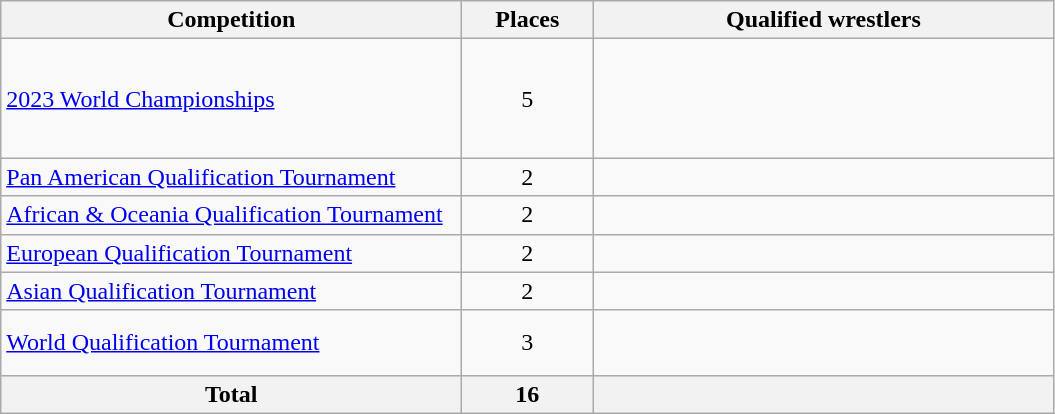<table class = "wikitable">
<tr>
<th width=300>Competition</th>
<th width=80>Places</th>
<th width=300>Qualified wrestlers</th>
</tr>
<tr>
<td><a href='#'>2023 World Championships</a></td>
<td align="center">5</td>
<td><br><br><br><br></td>
</tr>
<tr>
<td><a href='#'>Pan American Qualification Tournament</a></td>
<td align="center">2</td>
<td><br></td>
</tr>
<tr>
<td><a href='#'>African & Oceania Qualification Tournament</a></td>
<td align="center">2</td>
<td><br></td>
</tr>
<tr>
<td><a href='#'>European Qualification Tournament</a></td>
<td align="center">2</td>
<td><br></td>
</tr>
<tr>
<td><a href='#'>Asian Qualification Tournament</a></td>
<td align="center">2</td>
<td><br></td>
</tr>
<tr>
<td><a href='#'>World Qualification Tournament</a></td>
<td align="center">3</td>
<td><br><br></td>
</tr>
<tr>
<th>Total</th>
<th>16</th>
<th></th>
</tr>
</table>
